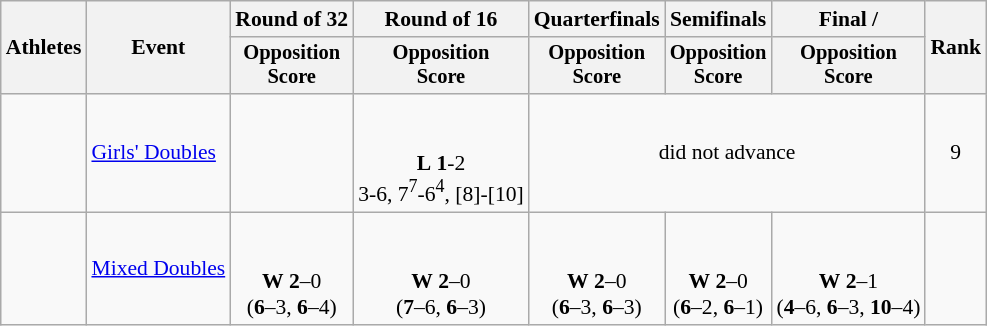<table class=wikitable style="font-size:90%">
<tr>
<th rowspan="2">Athletes</th>
<th rowspan="2">Event</th>
<th>Round of 32</th>
<th>Round of 16</th>
<th>Quarterfinals</th>
<th>Semifinals</th>
<th>Final / </th>
<th rowspan=2>Rank</th>
</tr>
<tr style="font-size:95%">
<th>Opposition<br>Score</th>
<th>Opposition<br>Score</th>
<th>Opposition<br>Score</th>
<th>Opposition<br>Score</th>
<th>Opposition<br>Score</th>
</tr>
<tr align=center>
<td align=left><br></td>
<td align=left><a href='#'>Girls' Doubles</a></td>
<td></td>
<td><br><br><strong>L</strong> <strong>1</strong>-2 <br> 3-6, 7<sup>7</sup>-6<sup>4</sup>, [8]-[10]</td>
<td colspan=3>did not advance</td>
<td>9</td>
</tr>
<tr align=center>
<td align=left><br></td>
<td align=left><a href='#'>Mixed Doubles</a></td>
<td align=center><br><br><strong>W</strong> <strong>2</strong>–0<br> (<strong>6</strong>–3, <strong>6</strong>–4)</td>
<td align=center><br><br><strong>W</strong> <strong>2</strong>–0<br> (<strong>7</strong>–6, <strong>6</strong>–3)</td>
<td align=center><br><br><strong>W</strong> <strong>2</strong>–0<br> (<strong>6</strong>–3, <strong>6</strong>–3)</td>
<td align=center><br><br><strong>W</strong> <strong>2</strong>–0<br> (<strong>6</strong>–2, <strong>6</strong>–1)</td>
<td align=center><br><br><strong>W</strong> <strong>2</strong>–1<br> (<strong>4</strong>–6, <strong>6</strong>–3, <strong>10</strong>–4)</td>
<td></td>
</tr>
</table>
